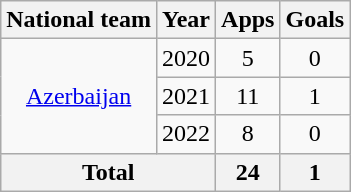<table class="wikitable" style="text-align:center">
<tr>
<th>National team</th>
<th>Year</th>
<th>Apps</th>
<th>Goals</th>
</tr>
<tr>
<td rowspan="3"><a href='#'>Azerbaijan</a></td>
<td>2020</td>
<td>5</td>
<td>0</td>
</tr>
<tr>
<td>2021</td>
<td>11</td>
<td>1</td>
</tr>
<tr>
<td>2022</td>
<td>8</td>
<td>0</td>
</tr>
<tr>
<th colspan="2">Total</th>
<th>24</th>
<th>1</th>
</tr>
</table>
